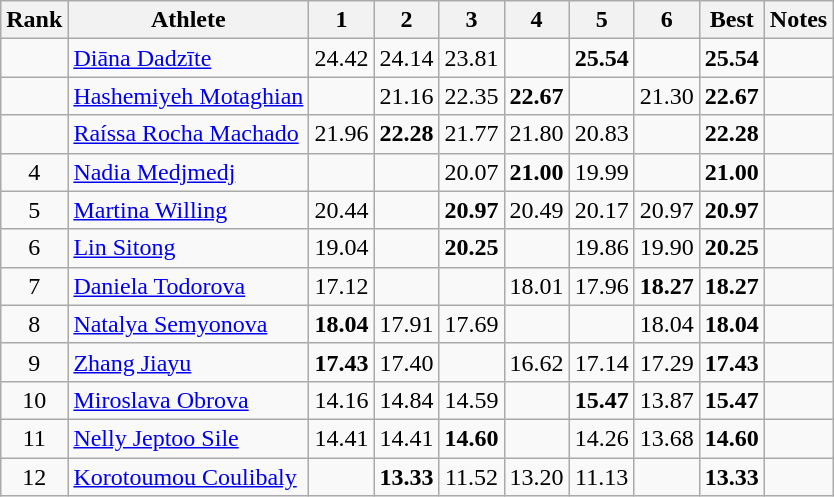<table class="wikitable sortable" style="text-align:center">
<tr>
<th>Rank</th>
<th>Athlete</th>
<th>1</th>
<th>2</th>
<th>3</th>
<th>4</th>
<th>5</th>
<th>6</th>
<th>Best</th>
<th>Notes</th>
</tr>
<tr>
<td></td>
<td style="text-align:left"><a href='#'>Diāna Dadzīte</a><br></td>
<td>24.42</td>
<td>24.14</td>
<td>23.81</td>
<td></td>
<td><strong>25.54</strong></td>
<td></td>
<td><strong>25.54</strong></td>
<td></td>
</tr>
<tr>
<td></td>
<td style="text-align:left"><a href='#'>Hashemiyeh Motaghian</a><br></td>
<td></td>
<td>21.16</td>
<td>22.35</td>
<td><strong>22.67</strong></td>
<td></td>
<td>21.30</td>
<td><strong>22.67</strong></td>
<td></td>
</tr>
<tr>
<td></td>
<td style="text-align:left"><a href='#'>Raíssa Rocha Machado</a><br></td>
<td>21.96</td>
<td><strong>22.28</strong></td>
<td>21.77</td>
<td>21.80</td>
<td>20.83</td>
<td></td>
<td><strong>22.28</strong></td>
<td></td>
</tr>
<tr>
<td>4</td>
<td style="text-align:left"><a href='#'>Nadia Medjmedj</a><br></td>
<td></td>
<td></td>
<td>20.07</td>
<td><strong>21.00</strong></td>
<td>19.99</td>
<td></td>
<td><strong>21.00</strong></td>
<td></td>
</tr>
<tr>
<td>5</td>
<td style="text-align:left"><a href='#'>Martina Willing</a><br></td>
<td>20.44</td>
<td></td>
<td><strong>20.97</strong></td>
<td>20.49</td>
<td>20.17</td>
<td>20.97</td>
<td><strong>20.97</strong></td>
<td></td>
</tr>
<tr>
<td>6</td>
<td style="text-align:left"><a href='#'>Lin Sitong</a><br></td>
<td>19.04</td>
<td></td>
<td><strong>20.25</strong></td>
<td></td>
<td>19.86</td>
<td>19.90</td>
<td><strong>20.25</strong></td>
<td></td>
</tr>
<tr>
<td>7</td>
<td style="text-align:left"><a href='#'>Daniela Todorova</a><br></td>
<td>17.12</td>
<td></td>
<td></td>
<td>18.01</td>
<td>17.96</td>
<td><strong>18.27</strong></td>
<td><strong>18.27</strong></td>
<td></td>
</tr>
<tr>
<td>8</td>
<td style="text-align:left"><a href='#'>Natalya Semyonova</a><br></td>
<td><strong>18.04</strong></td>
<td>17.91</td>
<td>17.69</td>
<td></td>
<td></td>
<td>18.04</td>
<td><strong>18.04</strong></td>
<td></td>
</tr>
<tr>
<td>9</td>
<td style="text-align:left"><a href='#'>Zhang Jiayu</a><br></td>
<td><strong>17.43</strong></td>
<td>17.40</td>
<td></td>
<td>16.62</td>
<td>17.14</td>
<td>17.29</td>
<td><strong>17.43</strong></td>
<td></td>
</tr>
<tr>
<td>10</td>
<td style="text-align:left"><a href='#'>Miroslava Obrova</a><br></td>
<td>14.16</td>
<td>14.84</td>
<td>14.59</td>
<td></td>
<td><strong>15.47</strong></td>
<td>13.87</td>
<td><strong>15.47</strong></td>
<td></td>
</tr>
<tr>
<td>11</td>
<td style="text-align:left"><a href='#'>Nelly Jeptoo Sile</a><br></td>
<td>14.41</td>
<td>14.41</td>
<td><strong>14.60</strong></td>
<td></td>
<td>14.26</td>
<td>13.68</td>
<td><strong>14.60</strong></td>
<td></td>
</tr>
<tr>
<td>12</td>
<td style="text-align:left"><a href='#'>Korotoumou Coulibaly</a><br></td>
<td></td>
<td><strong>13.33</strong></td>
<td>11.52</td>
<td>13.20</td>
<td>11.13</td>
<td></td>
<td><strong>13.33</strong></td>
<td></td>
</tr>
</table>
